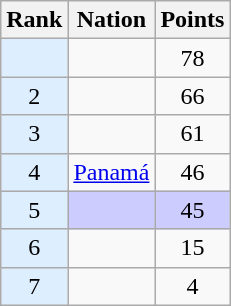<table class="wikitable sortable" style="text-align:center">
<tr>
<th>Rank</th>
<th>Nation</th>
<th>Points</th>
</tr>
<tr>
<td bgcolor = DDEEFF></td>
<td align=left></td>
<td>78</td>
</tr>
<tr>
<td bgcolor = DDEEFF>2</td>
<td align=left></td>
<td>66</td>
</tr>
<tr>
<td bgcolor = DDEEFF>3</td>
<td align=left></td>
<td>61</td>
</tr>
<tr>
<td bgcolor = DDEEFF>4</td>
<td align=left> <a href='#'>Panamá</a></td>
<td>46</td>
</tr>
<tr style="background-color:#ccccff">
<td bgcolor = DDEEFF>5</td>
<td align=left></td>
<td>45</td>
</tr>
<tr>
<td bgcolor = DDEEFF>6</td>
<td align=left></td>
<td>15</td>
</tr>
<tr>
<td bgcolor = DDEEFF>7</td>
<td align=left></td>
<td>4</td>
</tr>
</table>
